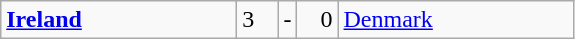<table class="wikitable">
<tr>
<td width=150> <strong><a href='#'>Ireland</a></strong></td>
<td style="width:20px; text-align:left;">3</td>
<td>-</td>
<td style="width:20px; text-align:right;">0</td>
<td width=150> <a href='#'>Denmark</a></td>
</tr>
</table>
